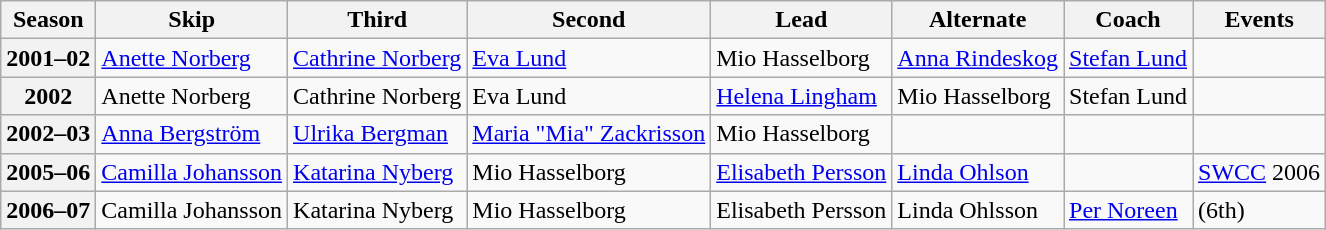<table class="wikitable">
<tr>
<th scope="col">Season</th>
<th scope="col">Skip</th>
<th scope="col">Third</th>
<th scope="col">Second</th>
<th scope="col">Lead</th>
<th scope="col">Alternate</th>
<th scope="col">Coach</th>
<th scope="col">Events</th>
</tr>
<tr>
<th scope="row">2001–02</th>
<td><a href='#'>Anette Norberg</a></td>
<td><a href='#'>Cathrine Norberg</a></td>
<td><a href='#'>Eva Lund</a></td>
<td>Mio Hasselborg</td>
<td><a href='#'>Anna Rindeskog</a></td>
<td><a href='#'>Stefan Lund</a></td>
<td> </td>
</tr>
<tr>
<th scope="row">2002</th>
<td>Anette Norberg</td>
<td>Cathrine Norberg</td>
<td>Eva Lund</td>
<td><a href='#'>Helena Lingham</a></td>
<td>Mio Hasselborg</td>
<td>Stefan Lund</td>
<td> </td>
</tr>
<tr>
<th scope="row">2002–03</th>
<td><a href='#'>Anna Bergström</a></td>
<td><a href='#'>Ulrika Bergman</a></td>
<td><a href='#'>Maria "Mia" Zackrisson</a></td>
<td>Mio Hasselborg</td>
<td></td>
<td></td>
<td></td>
</tr>
<tr>
<th scope="row">2005–06</th>
<td><a href='#'>Camilla Johansson</a></td>
<td><a href='#'>Katarina Nyberg</a></td>
<td>Mio Hasselborg</td>
<td><a href='#'>Elisabeth Persson</a></td>
<td><a href='#'>Linda Ohlson</a></td>
<td></td>
<td><a href='#'>SWCC</a> 2006 </td>
</tr>
<tr>
<th scope="row">2006–07</th>
<td>Camilla Johansson</td>
<td>Katarina Nyberg</td>
<td>Mio Hasselborg</td>
<td>Elisabeth Persson</td>
<td>Linda Ohlsson</td>
<td><a href='#'>Per Noreen</a></td>
<td> (6th)</td>
</tr>
</table>
